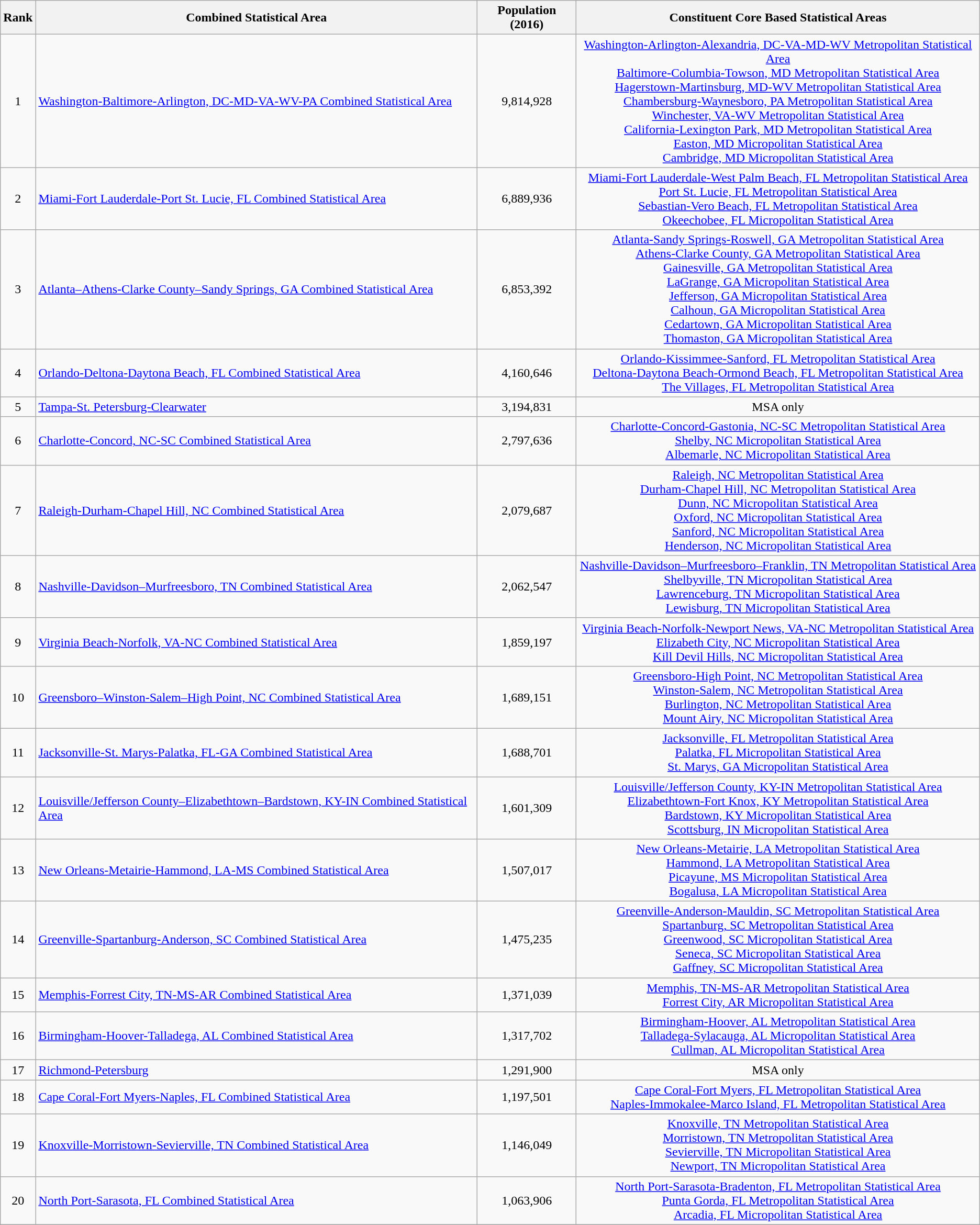<table class="wikitable sortable" style="text-align:center;">
<tr>
<th>Rank</th>
<th style="text-align:center;">Combined Statistical Area</th>
<th>Population (2016)</th>
<th>Constituent Core Based Statistical Areas</th>
</tr>
<tr>
<td>1</td>
<td style="text-align:left;"><a href='#'>Washington-Baltimore-Arlington, DC-MD-VA-WV-PA Combined Statistical Area</a></td>
<td>9,814,928</td>
<td><a href='#'>Washington-Arlington-Alexandria, DC-VA-MD-WV Metropolitan Statistical Area</a><br><a href='#'>Baltimore-Columbia-Towson, MD Metropolitan Statistical Area</a><br><a href='#'>Hagerstown-Martinsburg, MD-WV Metropolitan Statistical Area</a><br><a href='#'>Chambersburg-Waynesboro, PA Metropolitan Statistical Area</a><br><a href='#'>Winchester, VA-WV Metropolitan Statistical Area</a><br><a href='#'>California-Lexington Park, MD Metropolitan Statistical Area</a><br><a href='#'>Easton, MD Micropolitan Statistical Area</a><br><a href='#'>Cambridge, MD Micropolitan Statistical Area</a></td>
</tr>
<tr>
<td>2</td>
<td style="text-align:left;"><a href='#'>Miami-Fort Lauderdale-Port St. Lucie, FL Combined Statistical Area</a></td>
<td>6,889,936</td>
<td><a href='#'>Miami-Fort Lauderdale-West Palm Beach, FL Metropolitan Statistical Area</a><br><a href='#'>Port St. Lucie, FL Metropolitan Statistical Area</a><br><a href='#'>Sebastian-Vero Beach, FL Metropolitan Statistical Area</a><br><a href='#'>Okeechobee, FL Micropolitan Statistical Area</a></td>
</tr>
<tr>
<td>3</td>
<td style="text-align:left;"><a href='#'>Atlanta–Athens-Clarke County–Sandy Springs, GA Combined Statistical Area</a></td>
<td>6,853,392</td>
<td><a href='#'>Atlanta-Sandy Springs-Roswell, GA Metropolitan Statistical Area</a><br><a href='#'>Athens-Clarke County, GA Metropolitan Statistical Area</a><br><a href='#'>Gainesville, GA Metropolitan Statistical Area</a><br><a href='#'>LaGrange, GA Micropolitan Statistical Area</a><br><a href='#'>Jefferson, GA Micropolitan Statistical Area</a><br><a href='#'>Calhoun, GA Micropolitan Statistical Area</a><br><a href='#'>Cedartown, GA Micropolitan Statistical Area</a><br><a href='#'>Thomaston, GA Micropolitan Statistical Area</a></td>
</tr>
<tr>
<td>4</td>
<td style="text-align:left;"><a href='#'>Orlando-Deltona-Daytona Beach, FL Combined Statistical Area</a></td>
<td>4,160,646</td>
<td><a href='#'>Orlando-Kissimmee-Sanford, FL Metropolitan Statistical Area</a><br><a href='#'>Deltona-Daytona Beach-Ormond Beach, FL Metropolitan Statistical Area</a><br><a href='#'>The Villages, FL Metropolitan Statistical Area</a></td>
</tr>
<tr>
<td>5</td>
<td style="text-align:left;"><a href='#'>Tampa-St. Petersburg-Clearwater</a></td>
<td>3,194,831</td>
<td>MSA only</td>
</tr>
<tr>
<td>6</td>
<td style="text-align:left;"><a href='#'>Charlotte-Concord, NC-SC Combined Statistical Area</a></td>
<td>2,797,636</td>
<td><a href='#'>Charlotte-Concord-Gastonia, NC-SC Metropolitan Statistical Area</a><br><a href='#'>Shelby, NC Micropolitan Statistical Area</a><br><a href='#'>Albemarle, NC Micropolitan Statistical Area</a></td>
</tr>
<tr>
<td>7</td>
<td style="text-align:left;"><a href='#'>Raleigh-Durham-Chapel Hill, NC Combined Statistical Area</a></td>
<td>2,079,687</td>
<td><a href='#'>Raleigh, NC Metropolitan Statistical Area</a><br><a href='#'>Durham-Chapel Hill, NC Metropolitan Statistical Area</a><br><a href='#'>Dunn, NC Micropolitan Statistical Area</a><br><a href='#'>Oxford, NC Micropolitan Statistical Area</a><br><a href='#'>Sanford, NC Micropolitan Statistical Area</a><br><a href='#'>Henderson, NC Micropolitan Statistical Area</a></td>
</tr>
<tr>
<td>8</td>
<td style="text-align:left;"><a href='#'>Nashville-Davidson–Murfreesboro, TN Combined Statistical Area</a></td>
<td>2,062,547</td>
<td><a href='#'>Nashville-Davidson–Murfreesboro–Franklin, TN Metropolitan Statistical Area</a><br><a href='#'>Shelbyville, TN Micropolitan Statistical Area</a><br><a href='#'>Lawrenceburg, TN Micropolitan Statistical Area</a><br><a href='#'>Lewisburg, TN Micropolitan Statistical Area</a></td>
</tr>
<tr>
<td>9</td>
<td style="text-align:left;"><a href='#'>Virginia Beach-Norfolk, VA-NC Combined Statistical Area</a></td>
<td>1,859,197</td>
<td><a href='#'>Virginia Beach-Norfolk-Newport News, VA-NC Metropolitan Statistical Area</a><br><a href='#'>Elizabeth City, NC Micropolitan Statistical Area</a><br><a href='#'>Kill Devil Hills, NC Micropolitan Statistical Area</a></td>
</tr>
<tr>
<td>10</td>
<td style="text-align:left;"><a href='#'>Greensboro–Winston-Salem–High Point, NC Combined Statistical Area</a></td>
<td>1,689,151</td>
<td><a href='#'>Greensboro-High Point, NC Metropolitan Statistical Area</a><br><a href='#'>Winston-Salem, NC Metropolitan Statistical Area</a><br><a href='#'>Burlington, NC Metropolitan Statistical Area</a><br><a href='#'>Mount Airy, NC Micropolitan Statistical Area</a></td>
</tr>
<tr>
<td>11</td>
<td style="text-align:left;"><a href='#'>Jacksonville-St. Marys-Palatka, FL-GA Combined Statistical Area</a></td>
<td>1,688,701</td>
<td><a href='#'>Jacksonville, FL Metropolitan Statistical Area</a><br><a href='#'>Palatka, FL Micropolitan Statistical Area</a><br><a href='#'>St. Marys, GA Micropolitan Statistical Area</a></td>
</tr>
<tr>
<td>12</td>
<td style="text-align:left;"><a href='#'>Louisville/Jefferson County–Elizabethtown–Bardstown, KY-IN Combined Statistical Area</a></td>
<td>1,601,309</td>
<td><a href='#'>Louisville/Jefferson County, KY-IN Metropolitan Statistical Area</a><br><a href='#'>Elizabethtown-Fort Knox, KY Metropolitan Statistical Area</a><br><a href='#'>Bardstown, KY Micropolitan Statistical Area</a><br><a href='#'>Scottsburg, IN Micropolitan Statistical Area</a></td>
</tr>
<tr>
<td>13</td>
<td style="text-align:left;"><a href='#'>New Orleans-Metairie-Hammond, LA-MS Combined Statistical Area</a></td>
<td>1,507,017</td>
<td><a href='#'>New Orleans-Metairie, LA Metropolitan Statistical Area</a><br><a href='#'>Hammond, LA Metropolitan Statistical Area</a><br><a href='#'>Picayune, MS Micropolitan Statistical Area</a><br><a href='#'>Bogalusa, LA Micropolitan Statistical Area</a></td>
</tr>
<tr>
<td>14</td>
<td style="text-align:left;"><a href='#'>Greenville-Spartanburg-Anderson, SC Combined Statistical Area</a></td>
<td>1,475,235</td>
<td><a href='#'>Greenville-Anderson-Mauldin, SC Metropolitan Statistical Area</a><br><a href='#'>Spartanburg, SC Metropolitan Statistical Area</a><br><a href='#'>Greenwood, SC Micropolitan Statistical Area</a><br><a href='#'>Seneca, SC Micropolitan Statistical Area</a><br><a href='#'>Gaffney, SC Micropolitan Statistical Area</a></td>
</tr>
<tr>
<td>15</td>
<td style="text-align:left;"><a href='#'>Memphis-Forrest City, TN-MS-AR Combined Statistical Area</a></td>
<td>1,371,039</td>
<td><a href='#'>Memphis, TN-MS-AR Metropolitan Statistical Area</a><br><a href='#'>Forrest City, AR Micropolitan Statistical Area</a></td>
</tr>
<tr>
<td>16</td>
<td style="text-align:left;"><a href='#'>Birmingham-Hoover-Talladega, AL Combined Statistical Area</a></td>
<td>1,317,702</td>
<td><a href='#'>Birmingham-Hoover, AL Metropolitan Statistical Area</a><br><a href='#'>Talladega-Sylacauga, AL Micropolitan Statistical Area</a><br><a href='#'>Cullman, AL Micropolitan Statistical Area</a></td>
</tr>
<tr>
<td>17</td>
<td style="text-align:left;"><a href='#'>Richmond-Petersburg</a></td>
<td>1,291,900</td>
<td>MSA only</td>
</tr>
<tr>
<td>18</td>
<td style="text-align:left;"><a href='#'>Cape Coral-Fort Myers-Naples, FL Combined Statistical Area</a></td>
<td>1,197,501</td>
<td><a href='#'>Cape Coral-Fort Myers, FL Metropolitan Statistical Area</a><br><a href='#'>Naples-Immokalee-Marco Island, FL Metropolitan Statistical Area</a></td>
</tr>
<tr>
<td>19</td>
<td style="text-align:left;"><a href='#'>Knoxville-Morristown-Sevierville, TN Combined Statistical Area</a></td>
<td>1,146,049</td>
<td><a href='#'>Knoxville, TN Metropolitan Statistical Area</a><br><a href='#'>Morristown, TN Metropolitan Statistical Area</a><br><a href='#'>Sevierville, TN Micropolitan Statistical Area</a><br><a href='#'>Newport, TN Micropolitan Statistical Area</a></td>
</tr>
<tr>
<td>20</td>
<td style="text-align:left;"><a href='#'>North Port-Sarasota, FL Combined Statistical Area</a></td>
<td>1,063,906</td>
<td><a href='#'>North Port-Sarasota-Bradenton, FL Metropolitan Statistical Area</a><br><a href='#'>Punta Gorda, FL Metropolitan Statistical Area</a><br><a href='#'>Arcadia, FL Micropolitan Statistical Area</a></td>
</tr>
<tr>
</tr>
</table>
